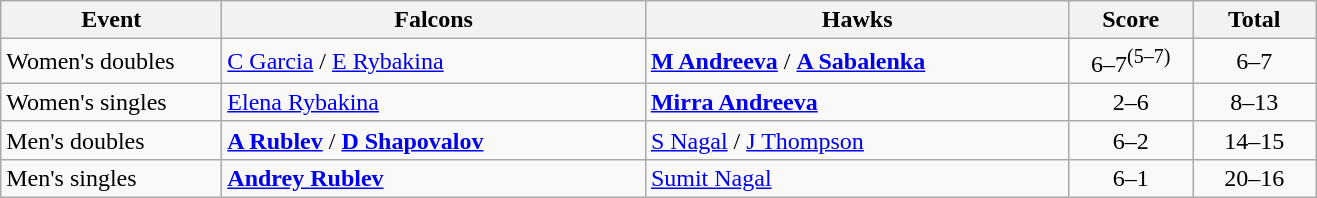<table class="wikitable nowrap">
<tr>
<th width=140>Event</th>
<th width=275>Falcons</th>
<th width=275>Hawks</th>
<th width=75>Score</th>
<th width=75>Total</th>
</tr>
<tr>
<td>Women's doubles</td>
<td> <a href='#'>C Garcia</a> /  <a href='#'>E Rybakina</a></td>
<td><strong> <a href='#'>M Andreeva</a></strong> / <strong> <a href='#'>A Sabalenka</a></strong></td>
<td align="center">6–7<sup>(5–7)</sup></td>
<td align="center">6–7</td>
</tr>
<tr>
<td>Women's singles</td>
<td> <a href='#'>Elena Rybakina</a></td>
<td> <strong><a href='#'>Mirra Andreeva</a></strong></td>
<td align="center">2–6</td>
<td align="center">8–13</td>
</tr>
<tr>
<td>Men's doubles</td>
<td><strong> <a href='#'>A Rublev</a></strong> / <strong> <a href='#'>D Shapovalov</a></strong></td>
<td> <a href='#'>S Nagal</a> /  <a href='#'>J Thompson</a></td>
<td align="center">6–2</td>
<td align="center">14–15</td>
</tr>
<tr>
<td>Men's singles</td>
<td><strong> <a href='#'>Andrey Rublev</a></strong></td>
<td> <a href='#'>Sumit Nagal</a></td>
<td align="center">6–1</td>
<td align="center">20–16</td>
</tr>
</table>
